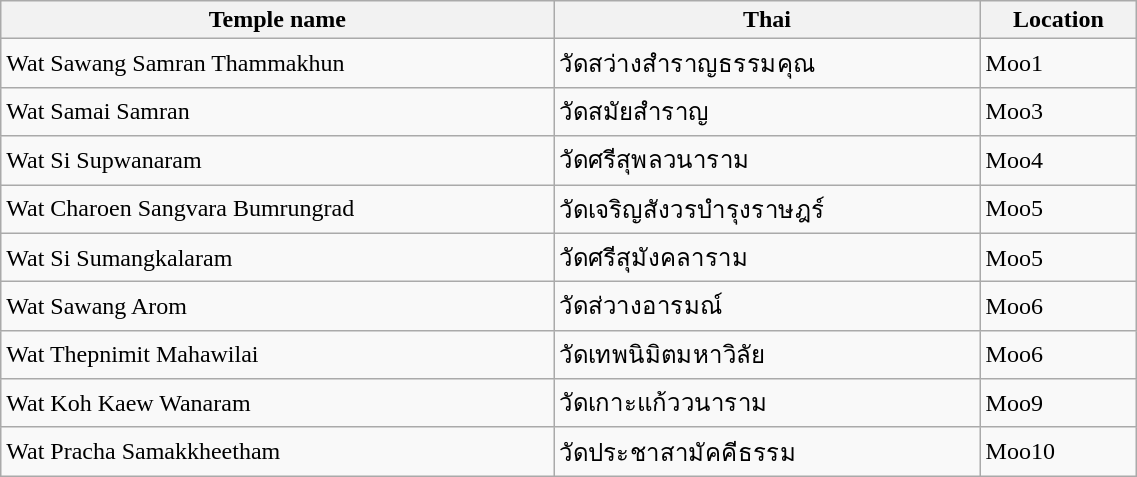<table class="wikitable" style="width:60%;">
<tr>
<th>Temple name</th>
<th>Thai</th>
<th>Location</th>
</tr>
<tr>
<td>Wat Sawang Samran Thammakhun</td>
<td>วัดสว่างสำราญธรรมคุณ</td>
<td>Moo1</td>
</tr>
<tr>
<td>Wat Samai Samran</td>
<td>วัดสมัยสำราญ</td>
<td>Moo3</td>
</tr>
<tr>
<td>Wat Si Supwanaram</td>
<td>วัดศรีสุพลวนาราม</td>
<td>Moo4</td>
</tr>
<tr>
<td>Wat Charoen Sangvara Bumrungrad</td>
<td>วัดเจริญสังวรบำรุงราษฎร์</td>
<td>Moo5</td>
</tr>
<tr>
<td>Wat Si Sumangkalaram</td>
<td>วัดศรีสุมังคลาราม</td>
<td>Moo5</td>
</tr>
<tr>
<td>Wat Sawang Arom</td>
<td>วัดส่วางอารมณ์</td>
<td>Moo6</td>
</tr>
<tr>
<td>Wat Thepnimit Mahawilai</td>
<td>วัดเทพนิมิตมหาวิลัย</td>
<td>Moo6</td>
</tr>
<tr>
<td>Wat Koh Kaew Wanaram</td>
<td>วัดเกาะแก้ววนาราม</td>
<td>Moo9</td>
</tr>
<tr>
<td>Wat Pracha Samakkheetham</td>
<td>วัดประชาสามัคคีธรรม</td>
<td>Moo10</td>
</tr>
</table>
